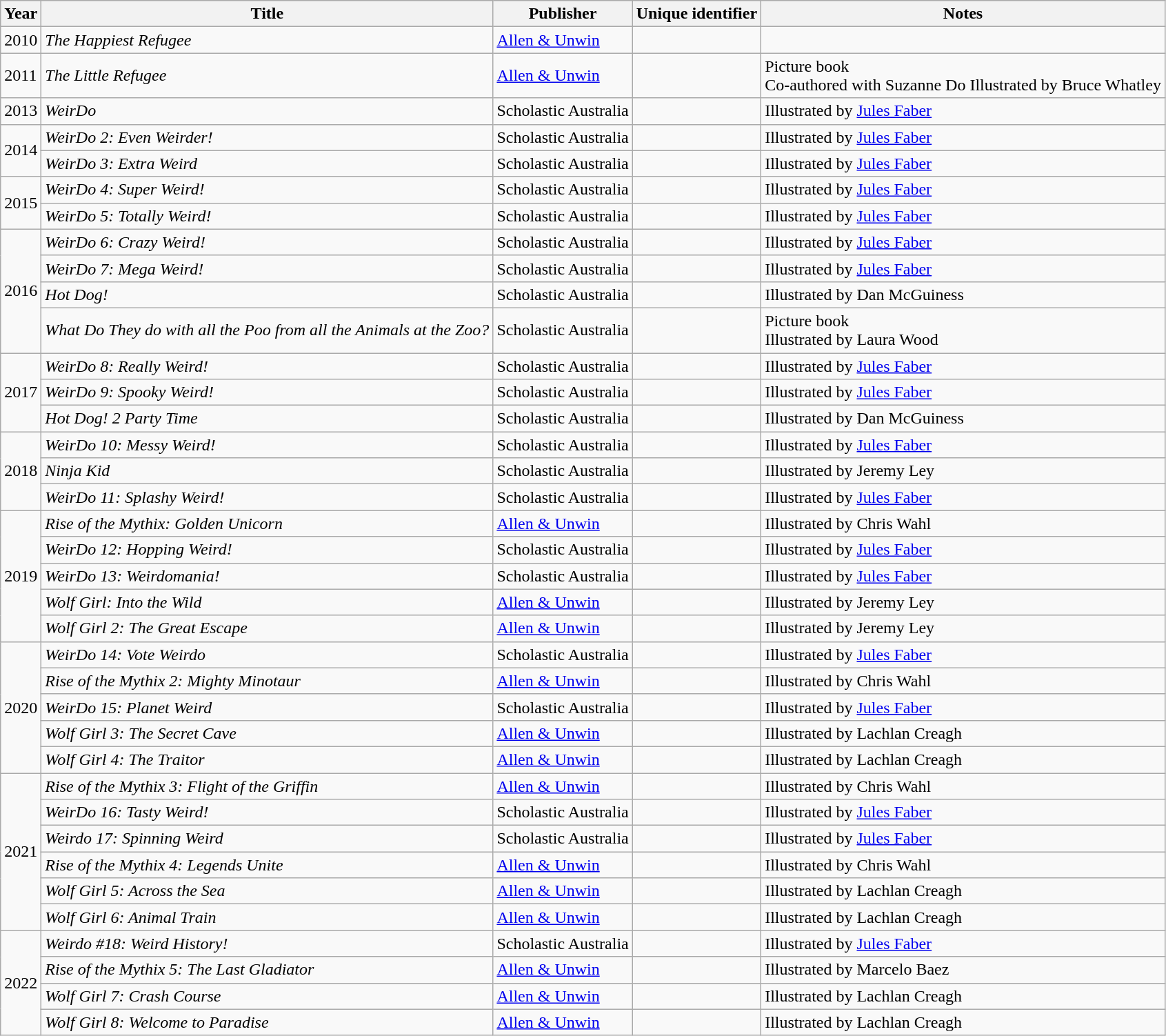<table class="wikitable sortable">
<tr>
<th>Year</th>
<th>Title</th>
<th>Publisher</th>
<th>Unique identifier</th>
<th>Notes</th>
</tr>
<tr>
<td>2010</td>
<td><em>The Happiest Refugee</em></td>
<td><a href='#'>Allen & Unwin</a></td>
<td></td>
<td></td>
</tr>
<tr>
<td>2011</td>
<td><em>The Little Refugee </em></td>
<td><a href='#'>Allen & Unwin</a></td>
<td></td>
<td>Picture book<br>Co-authored with Suzanne Do
Illustrated by Bruce Whatley</td>
</tr>
<tr>
<td>2013</td>
<td><em>WeirDo</em></td>
<td>Scholastic Australia</td>
<td></td>
<td>Illustrated by <a href='#'>Jules Faber</a></td>
</tr>
<tr>
<td rowspan="2">2014</td>
<td><em>WeirDo 2: Even Weirder!</em></td>
<td>Scholastic Australia</td>
<td></td>
<td>Illustrated by <a href='#'>Jules Faber</a></td>
</tr>
<tr>
<td><em>WeirDo 3: Extra Weird</em></td>
<td>Scholastic Australia</td>
<td></td>
<td>Illustrated by <a href='#'>Jules Faber</a></td>
</tr>
<tr>
<td rowspan="2">2015</td>
<td><em>WeirDo 4: Super Weird!</em></td>
<td>Scholastic Australia</td>
<td></td>
<td>Illustrated by <a href='#'>Jules Faber</a></td>
</tr>
<tr>
<td><em>WeirDo 5: Totally Weird!</em></td>
<td>Scholastic Australia</td>
<td></td>
<td>Illustrated by <a href='#'>Jules Faber</a></td>
</tr>
<tr>
<td rowspan="4">2016</td>
<td><em>WeirDo 6: Crazy Weird!</em></td>
<td>Scholastic Australia</td>
<td></td>
<td>Illustrated by <a href='#'>Jules Faber</a></td>
</tr>
<tr>
<td><em>WeirDo 7: Mega Weird!</em></td>
<td>Scholastic Australia</td>
<td></td>
<td>Illustrated by <a href='#'>Jules Faber</a></td>
</tr>
<tr>
<td><em>Hot Dog!</em></td>
<td>Scholastic Australia</td>
<td></td>
<td>Illustrated by Dan McGuiness</td>
</tr>
<tr>
<td><em>What Do They do with all the Poo from all the Animals at the Zoo?</em></td>
<td>Scholastic Australia</td>
<td></td>
<td>Picture book<br>Illustrated by Laura Wood</td>
</tr>
<tr>
<td rowspan="3">2017</td>
<td><em>WeirDo 8: Really Weird!</em></td>
<td>Scholastic Australia</td>
<td></td>
<td>Illustrated by <a href='#'>Jules Faber</a></td>
</tr>
<tr>
<td><em>WeirDo 9: Spooky Weird!</em></td>
<td>Scholastic Australia</td>
<td></td>
<td>Illustrated by <a href='#'>Jules Faber</a></td>
</tr>
<tr>
<td><em>Hot Dog! 2 Party Time</em></td>
<td>Scholastic Australia</td>
<td></td>
<td>Illustrated by Dan McGuiness</td>
</tr>
<tr>
<td rowspan="3">2018</td>
<td><em>WeirDo 10: Messy Weird!</em></td>
<td>Scholastic Australia</td>
<td></td>
<td>Illustrated by <a href='#'>Jules Faber</a></td>
</tr>
<tr>
<td><em>Ninja Kid</em></td>
<td>Scholastic Australia</td>
<td></td>
<td>Illustrated by Jeremy Ley</td>
</tr>
<tr>
<td><em>WeirDo 11: Splashy Weird!</em></td>
<td>Scholastic Australia</td>
<td></td>
<td>Illustrated by <a href='#'>Jules Faber</a></td>
</tr>
<tr>
<td rowspan="5">2019</td>
<td><em>Rise of the Mythix: Golden Unicorn</em></td>
<td><a href='#'>Allen & Unwin</a></td>
<td></td>
<td>Illustrated by Chris Wahl</td>
</tr>
<tr>
<td><em>WeirDo 12: Hopping Weird!</em></td>
<td>Scholastic Australia</td>
<td></td>
<td>Illustrated by <a href='#'>Jules Faber</a></td>
</tr>
<tr>
<td><em>WeirDo 13: Weirdomania!</em></td>
<td>Scholastic Australia</td>
<td></td>
<td>Illustrated by <a href='#'>Jules Faber</a></td>
</tr>
<tr>
<td><em>Wolf Girl: Into the Wild</em></td>
<td><a href='#'>Allen & Unwin</a></td>
<td></td>
<td>Illustrated by Jeremy Ley</td>
</tr>
<tr>
<td><em>Wolf Girl 2: The Great Escape</em></td>
<td><a href='#'>Allen & Unwin</a></td>
<td></td>
<td>Illustrated by Jeremy Ley</td>
</tr>
<tr>
<td rowspan="5">2020</td>
<td><em>WeirDo 14: Vote Weirdo</em></td>
<td>Scholastic Australia</td>
<td></td>
<td>Illustrated by <a href='#'>Jules Faber</a></td>
</tr>
<tr>
<td><em>Rise of the Mythix 2: Mighty Minotaur</em></td>
<td><a href='#'>Allen & Unwin</a></td>
<td></td>
<td>Illustrated by Chris Wahl</td>
</tr>
<tr>
<td><em>WeirDo 15: Planet Weird</em></td>
<td>Scholastic Australia</td>
<td></td>
<td>Illustrated by <a href='#'>Jules Faber</a></td>
</tr>
<tr>
<td><em>Wolf Girl 3: The Secret Cave</em></td>
<td><a href='#'>Allen & Unwin</a></td>
<td></td>
<td>Illustrated by Lachlan Creagh</td>
</tr>
<tr>
<td><em>Wolf Girl 4: The Traitor</em></td>
<td><a href='#'>Allen & Unwin</a></td>
<td></td>
<td>Illustrated by Lachlan Creagh</td>
</tr>
<tr>
<td rowspan="6">2021</td>
<td><em>Rise of the Mythix 3: Flight of the Griffin</em></td>
<td><a href='#'>Allen & Unwin</a></td>
<td></td>
<td>Illustrated by Chris Wahl</td>
</tr>
<tr>
<td><em>WeirDo 16: Tasty Weird!</em></td>
<td>Scholastic Australia</td>
<td></td>
<td>Illustrated by <a href='#'>Jules Faber</a></td>
</tr>
<tr>
<td><em>Weirdo 17: Spinning Weird</em></td>
<td>Scholastic Australia</td>
<td></td>
<td>Illustrated by <a href='#'>Jules Faber</a></td>
</tr>
<tr>
<td><em>Rise of the Mythix 4: Legends Unite</em></td>
<td><a href='#'>Allen & Unwin</a></td>
<td></td>
<td>Illustrated by Chris Wahl</td>
</tr>
<tr>
<td><em>Wolf Girl 5: Across the Sea</em></td>
<td><a href='#'>Allen & Unwin</a></td>
<td></td>
<td>Illustrated by Lachlan Creagh</td>
</tr>
<tr>
<td><em>Wolf Girl 6: Animal Train</em></td>
<td><a href='#'>Allen & Unwin</a></td>
<td></td>
<td>Illustrated by Lachlan Creagh</td>
</tr>
<tr>
<td rowspan="4">2022</td>
<td><em>Weirdo #18: Weird History!</em></td>
<td>Scholastic Australia</td>
<td></td>
<td>Illustrated by <a href='#'>Jules Faber</a></td>
</tr>
<tr>
<td><em>Rise of the Mythix 5: The Last Gladiator</em></td>
<td><a href='#'>Allen & Unwin</a></td>
<td></td>
<td>Illustrated by Marcelo Baez</td>
</tr>
<tr>
<td><em>Wolf Girl 7: Crash Course</em></td>
<td><a href='#'>Allen & Unwin</a></td>
<td></td>
<td>Illustrated by Lachlan Creagh</td>
</tr>
<tr>
<td><em>Wolf Girl 8: Welcome to Paradise</em></td>
<td><a href='#'>Allen & Unwin</a></td>
<td></td>
<td>Illustrated by Lachlan Creagh</td>
</tr>
</table>
